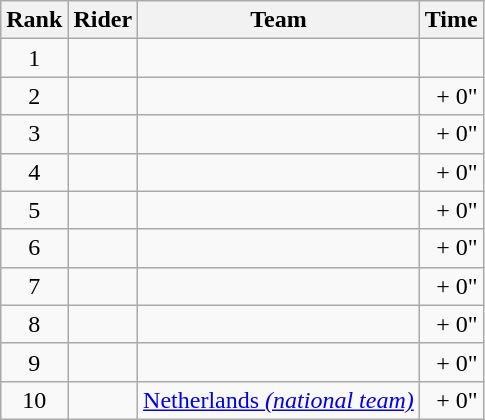<table class="wikitable">
<tr>
<th scope="col">Rank</th>
<th scope="col">Rider</th>
<th scope="col">Team</th>
<th scope="col">Time</th>
</tr>
<tr>
<td style="text-align:center;">1</td>
<td></td>
<td></td>
<td style="text-align:right;"></td>
</tr>
<tr>
<td style="text-align:center;">2</td>
<td></td>
<td></td>
<td style="text-align:right;">+ 0"</td>
</tr>
<tr>
<td style="text-align:center;">3</td>
<td></td>
<td></td>
<td style="text-align:right;">+ 0"</td>
</tr>
<tr>
<td style="text-align:center;">4</td>
<td></td>
<td></td>
<td style="text-align:right;">+ 0"</td>
</tr>
<tr>
<td style="text-align:center;">5</td>
<td></td>
<td></td>
<td style="text-align:right;">+ 0"</td>
</tr>
<tr>
<td style="text-align:center;">6</td>
<td></td>
<td></td>
<td style="text-align:right;">+ 0"</td>
</tr>
<tr>
<td style="text-align:center;">7</td>
<td></td>
<td></td>
<td style="text-align:right;">+ 0"</td>
</tr>
<tr>
<td style="text-align:center;">8</td>
<td></td>
<td></td>
<td style="text-align:right;">+ 0"</td>
</tr>
<tr>
<td style="text-align:center;">9</td>
<td></td>
<td></td>
<td style="text-align:right;">+ 0"</td>
</tr>
<tr>
<td style="text-align:center;">10</td>
<td></td>
<td><a href='#'>Netherlands <em>(national team)</em></a></td>
<td style="text-align:right;">+ 0"</td>
</tr>
</table>
